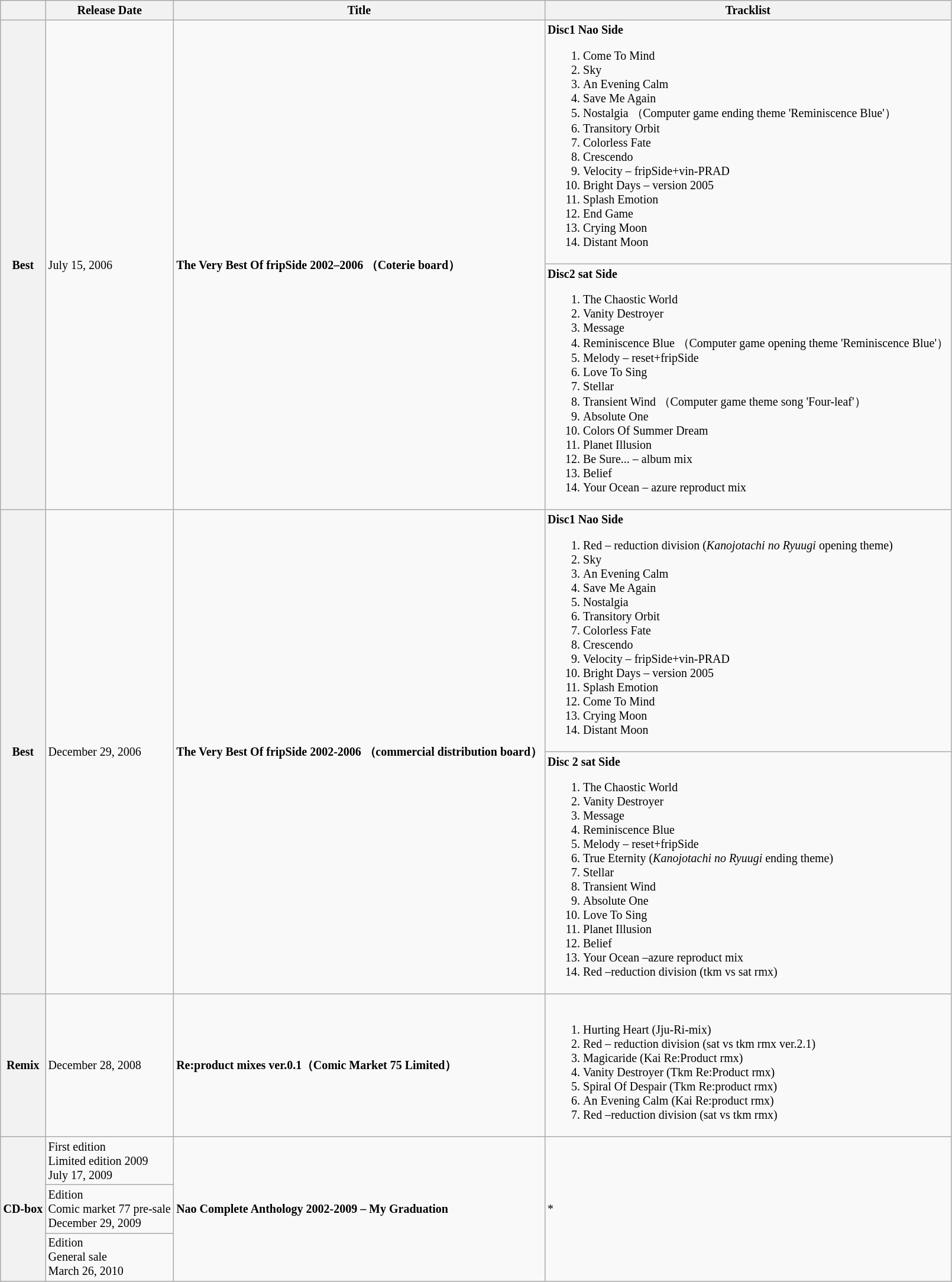<table class="wikitable" style="font-size:smaller">
<tr>
<th> </th>
<th>Release Date</th>
<th>Title</th>
<th>Tracklist</th>
</tr>
<tr>
<th rowspan="2">Best</th>
<td rowspan="2">July 15, 2006</td>
<td rowspan="2"><strong>The Very Best Of fripSide 2002–2006 （Coterie board）</strong></td>
<td><strong>Disc1 Nao Side</strong><br><ol><li>Come To Mind</li><li>Sky</li><li>An Evening Calm</li><li>Save Me Again</li><li>Nostalgia （Computer game ending theme 'Reminiscence Blue'）</li><li>Transitory Orbit</li><li>Colorless Fate</li><li>Crescendo</li><li>Velocity – fripSide+vin-PRAD</li><li>Bright Days – version 2005</li><li>Splash Emotion</li><li>End Game</li><li>Crying Moon</li><li>Distant Moon</li></ol></td>
</tr>
<tr>
<td><strong>Disc2 sat Side</strong><br><ol><li>The Chaostic World</li><li>Vanity Destroyer</li><li>Message</li><li>Reminiscence Blue （Computer game opening theme 'Reminiscence Blue'）</li><li>Melody – reset+fripSide</li><li>Love To Sing</li><li>Stellar</li><li>Transient Wind （Computer game theme song 'Four-leaf'）</li><li>Absolute One</li><li>Colors Of Summer Dream</li><li>Planet Illusion</li><li>Be Sure... – album mix</li><li>Belief</li><li>Your Ocean – azure reproduct mix</li></ol></td>
</tr>
<tr>
<th rowspan="2">Best</th>
<td rowspan="2">December 29, 2006</td>
<td rowspan="2"><strong>The Very Best Of fripSide 2002-2006 （commercial distribution board）</strong></td>
<td><strong>Disc1 Nao Side</strong><br><ol><li>Red – reduction division (<em>Kanojotachi no Ryuugi</em> opening theme)</li><li>Sky</li><li>An Evening Calm</li><li>Save Me Again</li><li>Nostalgia</li><li>Transitory Orbit</li><li>Colorless Fate</li><li>Crescendo</li><li>Velocity – fripSide+vin-PRAD</li><li>Bright Days – version 2005</li><li>Splash Emotion</li><li>Come To Mind</li><li>Crying Moon</li><li>Distant Moon</li></ol></td>
</tr>
<tr>
<td><strong>Disc 2 sat Side</strong><br><ol><li>The Chaostic World</li><li>Vanity Destroyer</li><li>Message</li><li>Reminiscence Blue</li><li>Melody – reset+fripSide</li><li>True Eternity (<em>Kanojotachi no Ryuugi</em> ending theme)</li><li>Stellar</li><li>Transient Wind</li><li>Absolute One</li><li>Love To Sing</li><li>Planet Illusion</li><li>Belief</li><li>Your Ocean –azure reproduct mix</li><li>Red –reduction division (tkm vs sat rmx)</li></ol></td>
</tr>
<tr>
<th>Remix</th>
<td>December 28, 2008</td>
<td><strong>Re:product mixes ver.0.1（Comic Market 75 Limited）</strong></td>
<td><br><ol><li>Hurting Heart (Jju-Ri-mix)</li><li>Red – reduction division (sat vs tkm rmx ver.2.1)</li><li>Magicaride (Kai Re:Product rmx)</li><li>Vanity Destroyer (Tkm Re:Product rmx)</li><li>Spiral Of Despair (Tkm Re:product rmx)</li><li>An Evening Calm (Kai Re:product rmx)</li><li>Red –reduction division (sat vs tkm rmx)</li></ol></td>
</tr>
<tr>
<th rowspan="3">CD-box</th>
<td>First edition<br>Limited edition 2009<br>July 17, 2009</td>
<td rowspan="3"><strong>Nao Complete Anthology 2002-2009 – My Graduation</strong></td>
<td rowspan="3">* </td>
</tr>
<tr>
<td>Edition<br>Comic market 77 pre-sale<br>December 29, 2009</td>
</tr>
<tr>
<td>Edition<br>General sale<br>March 26, 2010</td>
</tr>
</table>
